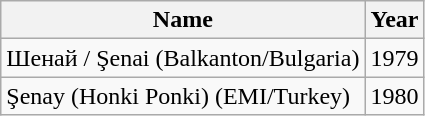<table class="sortable wikitable">
<tr>
<th>Name</th>
<th>Year</th>
</tr>
<tr>
<td>Шенай / Şenai (Balkanton/Bulgaria)</td>
<td>1979</td>
</tr>
<tr>
<td>Şenay (Honki Ponki) (EMI/Turkey)</td>
<td>1980</td>
</tr>
</table>
